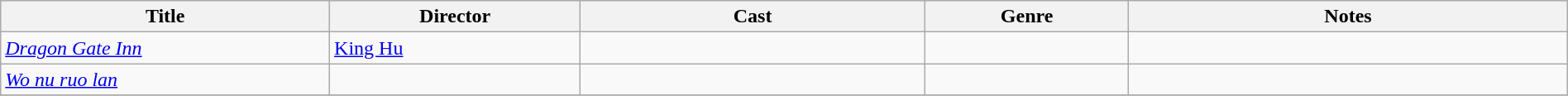<table class="wikitable" width= "100%">
<tr>
<th width=21%>Title</th>
<th width=16%>Director</th>
<th width=22%>Cast</th>
<th width=13%>Genre</th>
<th width=28%>Notes</th>
</tr>
<tr>
<td><em><a href='#'>Dragon Gate Inn</a></em></td>
<td><a href='#'>King Hu</a></td>
<td></td>
<td></td>
<td></td>
</tr>
<tr>
<td><em><a href='#'>Wo nu ruo lan</a></em></td>
<td></td>
<td></td>
<td></td>
<td></td>
</tr>
<tr>
</tr>
</table>
